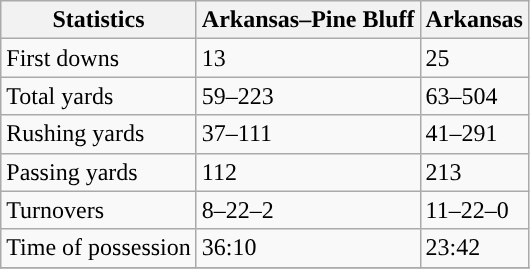<table class="wikitable">
<tr>
<th>Statistics</th>
<th>Arkansas–Pine Bluff</th>
<th>Arkansas</th>
</tr>
<tr>
<td>First downs</td>
<td>13</td>
<td>25</td>
</tr>
<tr>
<td>Total yards</td>
<td>59–223</td>
<td>63–504</td>
</tr>
<tr>
<td>Rushing yards</td>
<td>37–111</td>
<td>41–291</td>
</tr>
<tr>
<td>Passing yards</td>
<td>112</td>
<td>213</td>
</tr>
<tr>
<td>Turnovers</td>
<td>8–22–2</td>
<td>11–22–0</td>
</tr>
<tr>
<td>Time of possession</td>
<td>36:10</td>
<td>23:42</td>
</tr>
<tr>
</tr>
</table>
